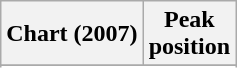<table class="wikitable plainrowheaders">
<tr>
<th>Chart (2007)</th>
<th>Peak<br>position</th>
</tr>
<tr>
</tr>
<tr>
</tr>
</table>
